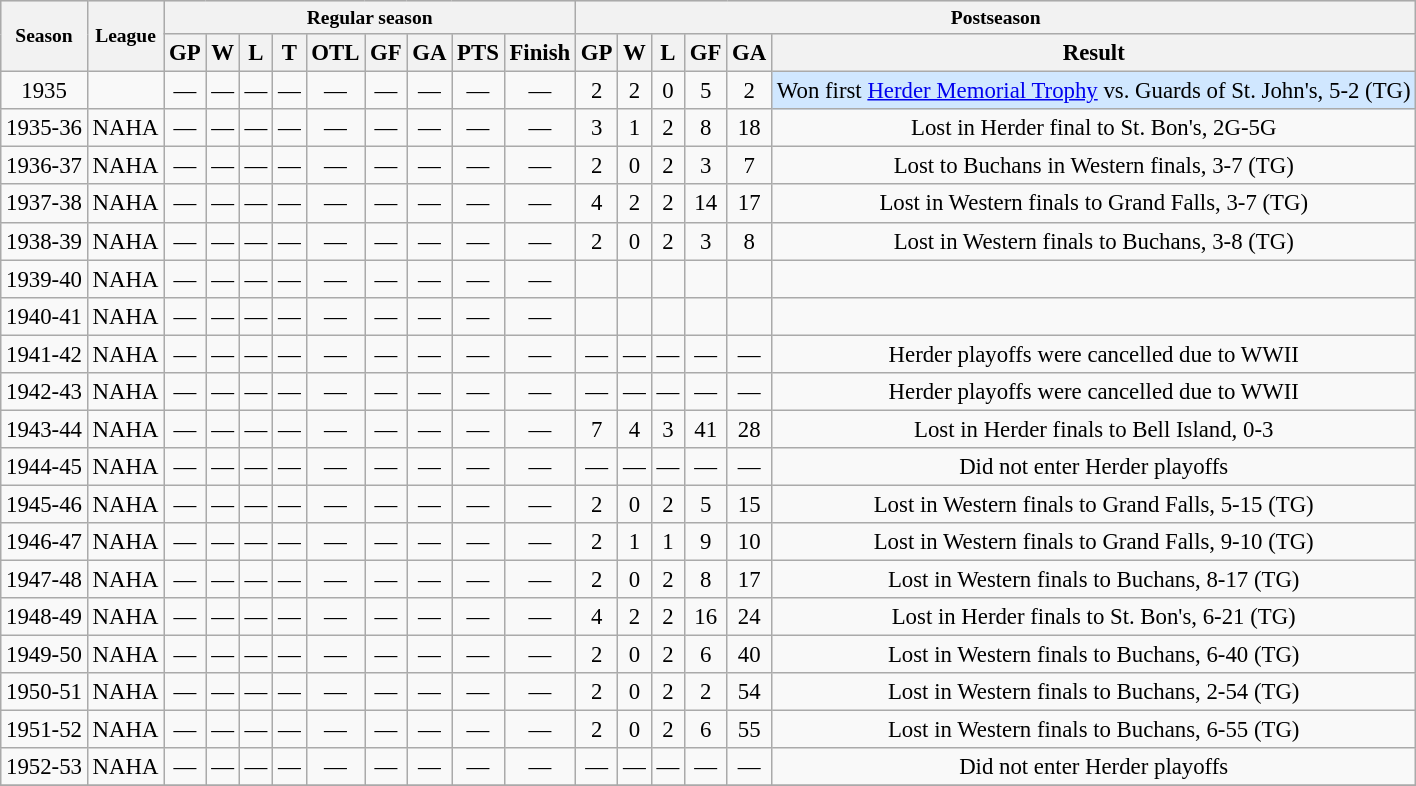<table class="wikitable plainrowheaders"  style="text-align: center; font-size: 95%">
<tr align="center" style="font-size: small; font-weight:bold; background-color:#dddddd; padding:5px;">
<th rowspan="2" scope="col">Season</th>
<th rowspan="2" scope="col">League</th>
<th colspan="9">Regular season</th>
<th colspan="9">Postseason</th>
</tr>
<tr>
<th scope="col">GP</th>
<th scope="col">W</th>
<th scope="col">L</th>
<th scope="col">T</th>
<th scope="col">OTL</th>
<th scope="col">GF</th>
<th scope="col">GA</th>
<th scope="col">PTS</th>
<th scope="col">Finish</th>
<th scope="col">GP</th>
<th scope="col">W</th>
<th scope="col">L</th>
<th scope="col">GF</th>
<th scope="col">GA</th>
<th scope="col">Result</th>
</tr>
<tr>
<td scope="row">1935</td>
<td></td>
<td>—</td>
<td>—</td>
<td>—</td>
<td>—</td>
<td>—</td>
<td>—</td>
<td>—</td>
<td>—</td>
<td>—</td>
<td>2</td>
<td>2</td>
<td>0</td>
<td>5</td>
<td>2</td>
<td style="background: #D0E7FF;">Won first <a href='#'>Herder Memorial Trophy</a> vs. Guards of St. John's,  5-2 (TG)</td>
</tr>
<tr>
<td scope="row">1935-36</td>
<td>NAHA</td>
<td>—</td>
<td>—</td>
<td>—</td>
<td>—</td>
<td>—</td>
<td>—</td>
<td>—</td>
<td>—</td>
<td>—</td>
<td>3</td>
<td>1</td>
<td>2</td>
<td>8</td>
<td>18</td>
<td>Lost in Herder final to St. Bon's, 2G-5G</td>
</tr>
<tr>
<td scope="row">1936-37</td>
<td>NAHA</td>
<td>—</td>
<td>—</td>
<td>—</td>
<td>—</td>
<td>—</td>
<td>—</td>
<td>—</td>
<td>—</td>
<td>—</td>
<td>2</td>
<td>0</td>
<td>2</td>
<td>3</td>
<td>7</td>
<td>Lost to Buchans in Western finals, 3-7 (TG)</td>
</tr>
<tr>
<td scope="row">1937-38</td>
<td>NAHA</td>
<td>—</td>
<td>—</td>
<td>—</td>
<td>—</td>
<td>—</td>
<td>—</td>
<td>—</td>
<td>—</td>
<td>—</td>
<td>4</td>
<td>2</td>
<td>2</td>
<td>14</td>
<td>17</td>
<td>Lost in Western finals to Grand Falls, 3-7 (TG)</td>
</tr>
<tr>
<td scope="row">1938-39</td>
<td>NAHA</td>
<td>—</td>
<td>—</td>
<td>—</td>
<td>—</td>
<td>—</td>
<td>—</td>
<td>—</td>
<td>—</td>
<td>—</td>
<td>2</td>
<td>0</td>
<td>2</td>
<td>3</td>
<td>8</td>
<td>Lost in Western finals to Buchans, 3-8 (TG)</td>
</tr>
<tr>
<td scope="row">1939-40</td>
<td>NAHA</td>
<td>—</td>
<td>—</td>
<td>—</td>
<td>—</td>
<td>—</td>
<td>—</td>
<td>—</td>
<td>—</td>
<td>—</td>
<td></td>
<td></td>
<td></td>
<td></td>
<td></td>
<td></td>
</tr>
<tr>
<td scope="row">1940-41</td>
<td>NAHA</td>
<td>—</td>
<td>—</td>
<td>—</td>
<td>—</td>
<td>—</td>
<td>—</td>
<td>—</td>
<td>—</td>
<td>—</td>
<td></td>
<td></td>
<td></td>
<td></td>
<td></td>
<td></td>
</tr>
<tr>
<td scope="row">1941-42</td>
<td>NAHA</td>
<td>—</td>
<td>—</td>
<td>—</td>
<td>—</td>
<td>—</td>
<td>—</td>
<td>—</td>
<td>—</td>
<td>—</td>
<td>—</td>
<td>—</td>
<td>—</td>
<td>—</td>
<td>—</td>
<td>Herder playoffs were cancelled due to WWII</td>
</tr>
<tr>
<td scope="row">1942-43</td>
<td>NAHA</td>
<td>—</td>
<td>—</td>
<td>—</td>
<td>—</td>
<td>—</td>
<td>—</td>
<td>—</td>
<td>—</td>
<td>—</td>
<td>—</td>
<td>—</td>
<td>—</td>
<td>—</td>
<td>—</td>
<td>Herder playoffs were cancelled due to WWII</td>
</tr>
<tr>
<td scope="row">1943-44</td>
<td>NAHA</td>
<td>—</td>
<td>—</td>
<td>—</td>
<td>—</td>
<td>—</td>
<td>—</td>
<td>—</td>
<td>—</td>
<td>—</td>
<td>7</td>
<td>4</td>
<td>3</td>
<td>41</td>
<td>28</td>
<td>Lost in Herder finals to Bell Island, 0-3</td>
</tr>
<tr>
<td scope="row">1944-45</td>
<td>NAHA</td>
<td>—</td>
<td>—</td>
<td>—</td>
<td>—</td>
<td>—</td>
<td>—</td>
<td>—</td>
<td>—</td>
<td>—</td>
<td>—</td>
<td>—</td>
<td>—</td>
<td>—</td>
<td>—</td>
<td>Did not enter Herder playoffs</td>
</tr>
<tr>
<td scope="row">1945-46</td>
<td>NAHA</td>
<td>—</td>
<td>—</td>
<td>—</td>
<td>—</td>
<td>—</td>
<td>—</td>
<td>—</td>
<td>—</td>
<td>—</td>
<td>2</td>
<td>0</td>
<td>2</td>
<td>5</td>
<td>15</td>
<td>Lost in Western finals to Grand Falls, 5-15 (TG)</td>
</tr>
<tr>
<td scope="row">1946-47</td>
<td>NAHA</td>
<td>—</td>
<td>—</td>
<td>—</td>
<td>—</td>
<td>—</td>
<td>—</td>
<td>—</td>
<td>—</td>
<td>—</td>
<td>2</td>
<td>1</td>
<td>1</td>
<td>9</td>
<td>10</td>
<td>Lost in Western finals to Grand Falls, 9-10 (TG)</td>
</tr>
<tr>
<td scope="row">1947-48</td>
<td>NAHA</td>
<td>—</td>
<td>—</td>
<td>—</td>
<td>—</td>
<td>—</td>
<td>—</td>
<td>—</td>
<td>—</td>
<td>—</td>
<td>2</td>
<td>0</td>
<td>2</td>
<td>8</td>
<td>17</td>
<td>Lost in Western finals to Buchans, 8-17 (TG)</td>
</tr>
<tr>
<td scope="row">1948-49</td>
<td>NAHA</td>
<td>—</td>
<td>—</td>
<td>—</td>
<td>—</td>
<td>—</td>
<td>—</td>
<td>—</td>
<td>—</td>
<td>—</td>
<td>4</td>
<td>2</td>
<td>2</td>
<td>16</td>
<td>24</td>
<td>Lost in Herder finals to St. Bon's, 6-21 (TG)</td>
</tr>
<tr>
<td scope="row">1949-50</td>
<td>NAHA</td>
<td>—</td>
<td>—</td>
<td>—</td>
<td>—</td>
<td>—</td>
<td>—</td>
<td>—</td>
<td>—</td>
<td>—</td>
<td>2</td>
<td>0</td>
<td>2</td>
<td>6</td>
<td>40</td>
<td>Lost in Western finals to Buchans, 6-40 (TG)</td>
</tr>
<tr>
<td scope="row">1950-51</td>
<td>NAHA</td>
<td>—</td>
<td>—</td>
<td>—</td>
<td>—</td>
<td>—</td>
<td>—</td>
<td>—</td>
<td>—</td>
<td>—</td>
<td>2</td>
<td>0</td>
<td>2</td>
<td>2</td>
<td>54</td>
<td>Lost in Western finals to Buchans, 2-54 (TG)</td>
</tr>
<tr>
<td scope="row">1951-52</td>
<td>NAHA</td>
<td>—</td>
<td>—</td>
<td>—</td>
<td>—</td>
<td>—</td>
<td>—</td>
<td>—</td>
<td>—</td>
<td>—</td>
<td>2</td>
<td>0</td>
<td>2</td>
<td>6</td>
<td>55</td>
<td>Lost in Western finals to Buchans, 6-55 (TG)</td>
</tr>
<tr>
<td scope="row">1952-53</td>
<td>NAHA</td>
<td>—</td>
<td>—</td>
<td>—</td>
<td>—</td>
<td>—</td>
<td>—</td>
<td>—</td>
<td>—</td>
<td>—</td>
<td>—</td>
<td>—</td>
<td>—</td>
<td>—</td>
<td>—</td>
<td>Did not enter Herder playoffs</td>
</tr>
<tr>
</tr>
</table>
